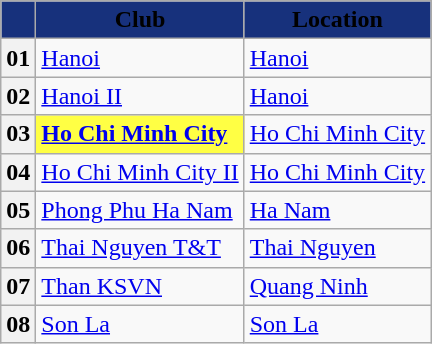<table class="wikitable sortable" style="text-align:left">
<tr>
<th style="background:#17317c;"></th>
<th style="background:#17317c;"><span>Club</span></th>
<th style="background:#17317c;"><span>Location</span></th>
</tr>
<tr>
<th>01</th>
<td><a href='#'>Hanoi</a></td>
<td><a href='#'>Hanoi</a></td>
</tr>
<tr>
<th>02</th>
<td><a href='#'>Hanoi II</a></td>
<td><a href='#'>Hanoi</a></td>
</tr>
<tr>
<th>03</th>
<td bgcolor=#ffff44><strong><a href='#'>Ho Chi Minh City</a></strong></td>
<td><a href='#'>Ho Chi Minh City</a></td>
</tr>
<tr>
<th>04</th>
<td><a href='#'>Ho Chi Minh City II</a></td>
<td><a href='#'>Ho Chi Minh City</a></td>
</tr>
<tr>
<th>05</th>
<td><a href='#'>Phong Phu Ha Nam</a></td>
<td><a href='#'>Ha Nam</a></td>
</tr>
<tr>
<th>06</th>
<td><a href='#'>Thai Nguyen T&T</a></td>
<td><a href='#'>Thai Nguyen</a></td>
</tr>
<tr>
<th>07</th>
<td><a href='#'>Than KSVN</a></td>
<td><a href='#'>Quang Ninh</a></td>
</tr>
<tr>
<th>08</th>
<td><a href='#'>Son La</a></td>
<td><a href='#'>Son La</a></td>
</tr>
</table>
